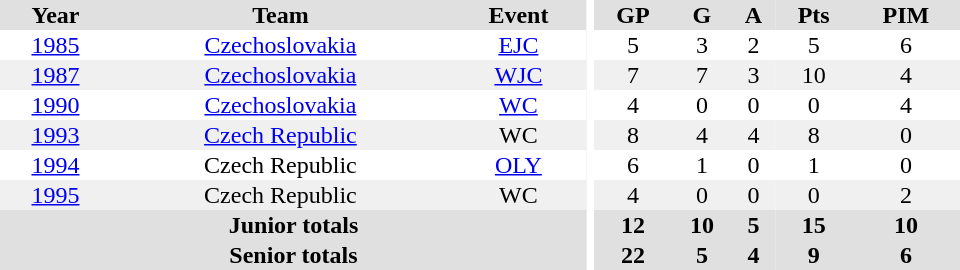<table border="0" cellpadding="1" cellspacing="0" ID="Table3" style="text-align:center; width:40em">
<tr bgcolor="#e0e0e0">
<th>Year</th>
<th>Team</th>
<th>Event</th>
<th rowspan="102" bgcolor="#ffffff"></th>
<th>GP</th>
<th>G</th>
<th>A</th>
<th>Pts</th>
<th>PIM</th>
</tr>
<tr>
<td><a href='#'>1985</a></td>
<td><a href='#'>Czechoslovakia</a></td>
<td><a href='#'>EJC</a></td>
<td>5</td>
<td>3</td>
<td>2</td>
<td>5</td>
<td>6</td>
</tr>
<tr bgcolor="#f0f0f0">
<td><a href='#'>1987</a></td>
<td><a href='#'>Czechoslovakia</a></td>
<td><a href='#'>WJC</a></td>
<td>7</td>
<td>7</td>
<td>3</td>
<td>10</td>
<td>4</td>
</tr>
<tr>
<td><a href='#'>1990</a></td>
<td><a href='#'>Czechoslovakia</a></td>
<td><a href='#'>WC</a></td>
<td>4</td>
<td>0</td>
<td>0</td>
<td>0</td>
<td>4</td>
</tr>
<tr bgcolor="#f0f0f0">
<td><a href='#'>1993</a></td>
<td><a href='#'>Czech Republic</a></td>
<td>WC</td>
<td>8</td>
<td>4</td>
<td>4</td>
<td>8</td>
<td>0</td>
</tr>
<tr>
<td><a href='#'>1994</a></td>
<td>Czech Republic</td>
<td><a href='#'>OLY</a></td>
<td>6</td>
<td>1</td>
<td>0</td>
<td>1</td>
<td>0</td>
</tr>
<tr bgcolor="#f0f0f0">
<td><a href='#'>1995</a></td>
<td>Czech Republic</td>
<td>WC</td>
<td>4</td>
<td>0</td>
<td>0</td>
<td>0</td>
<td>2</td>
</tr>
<tr bgcolor="#e0e0e0">
<th colspan="3">Junior totals</th>
<th>12</th>
<th>10</th>
<th>5</th>
<th>15</th>
<th>10</th>
</tr>
<tr bgcolor="#e0e0e0">
<th colspan="3">Senior totals</th>
<th>22</th>
<th>5</th>
<th>4</th>
<th>9</th>
<th>6</th>
</tr>
</table>
